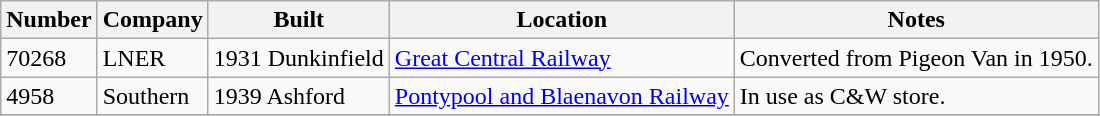<table class="wikitable">
<tr>
<th>Number</th>
<th>Company</th>
<th>Built</th>
<th>Location</th>
<th>Notes</th>
</tr>
<tr>
<td>70268</td>
<td>LNER</td>
<td>1931 Dunkinfield</td>
<td><a href='#'>Great Central Railway</a></td>
<td>Converted from Pigeon Van in 1950.</td>
</tr>
<tr>
<td>4958</td>
<td>Southern</td>
<td>1939 Ashford</td>
<td><a href='#'>Pontypool and Blaenavon Railway</a></td>
<td>In use as C&W store.</td>
</tr>
<tr>
</tr>
</table>
